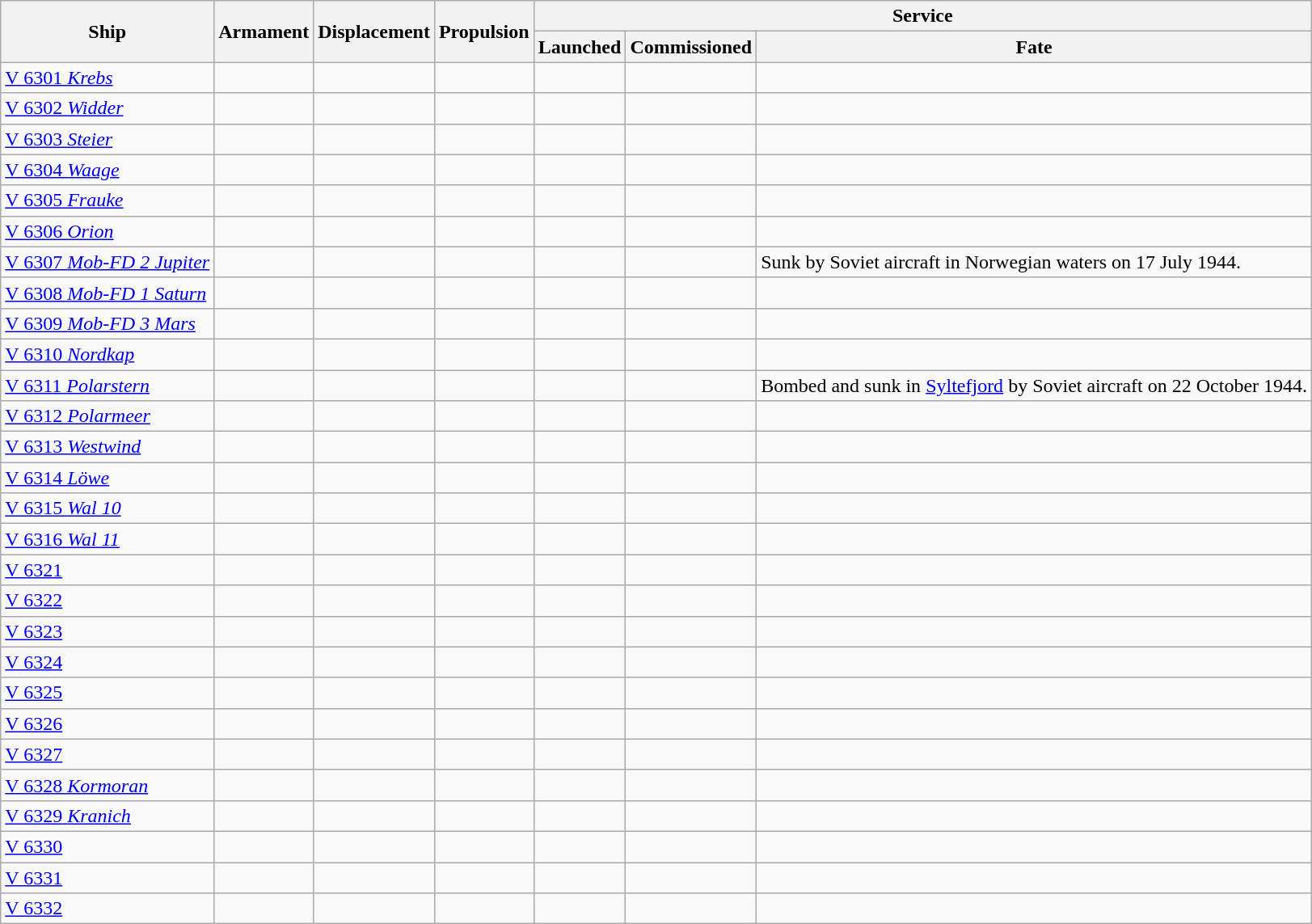<table class="wikitable">
<tr>
<th rowspan="2">Ship</th>
<th rowspan="2">Armament</th>
<th rowspan="2">Displacement</th>
<th rowspan="2">Propulsion</th>
<th colspan="3">Service</th>
</tr>
<tr>
<th>Launched</th>
<th>Commissioned</th>
<th>Fate</th>
</tr>
<tr>
<td><a href='#'>V 6301 <em>Krebs</em></a></td>
<td></td>
<td></td>
<td></td>
<td></td>
<td></td>
<td></td>
</tr>
<tr>
<td><a href='#'>V 6302 <em>Widder</em></a></td>
<td></td>
<td></td>
<td></td>
<td></td>
<td></td>
<td></td>
</tr>
<tr>
<td><a href='#'>V 6303 <em>Steier</em></a></td>
<td></td>
<td></td>
<td></td>
<td></td>
<td></td>
<td></td>
</tr>
<tr>
<td><a href='#'>V 6304 <em>Waage</em></a></td>
<td></td>
<td></td>
<td></td>
<td></td>
<td></td>
<td></td>
</tr>
<tr>
<td><a href='#'>V 6305 <em>Frauke</em></a></td>
<td></td>
<td></td>
<td></td>
<td></td>
<td></td>
<td></td>
</tr>
<tr>
<td><a href='#'>V 6306 <em>Orion</em></a></td>
<td></td>
<td></td>
<td></td>
<td></td>
<td></td>
<td></td>
</tr>
<tr>
<td><a href='#'>V 6307 <em>Mob-FD 2 Jupiter</em></a></td>
<td></td>
<td></td>
<td></td>
<td></td>
<td></td>
<td>Sunk by Soviet aircraft in Norwegian waters on 17 July 1944.</td>
</tr>
<tr>
<td><a href='#'>V 6308 <em>Mob-FD 1 Saturn</em></a></td>
<td></td>
<td></td>
<td></td>
<td></td>
<td></td>
<td></td>
</tr>
<tr>
<td><a href='#'>V 6309 <em>Mob-FD 3 Mars</em></a></td>
<td></td>
<td></td>
<td></td>
<td></td>
<td></td>
<td></td>
</tr>
<tr>
<td><a href='#'>V 6310 <em>Nordkap</em></a></td>
<td></td>
<td></td>
<td></td>
<td></td>
<td></td>
<td></td>
</tr>
<tr>
<td><a href='#'>V 6311 <em>Polarstern</em></a></td>
<td></td>
<td></td>
<td></td>
<td></td>
<td></td>
<td>Bombed and sunk in <a href='#'>Syltefjord</a> by Soviet aircraft on 22 October 1944.</td>
</tr>
<tr>
<td><a href='#'>V 6312 <em>Polarmeer</em></a></td>
<td></td>
<td></td>
<td></td>
<td></td>
<td></td>
<td></td>
</tr>
<tr>
<td><a href='#'>V 6313 <em>Westwind</em></a></td>
<td></td>
<td></td>
<td></td>
<td></td>
<td></td>
<td></td>
</tr>
<tr>
<td><a href='#'>V 6314 <em>Löwe</em></a></td>
<td></td>
<td></td>
<td></td>
<td></td>
<td></td>
<td></td>
</tr>
<tr>
<td><a href='#'>V 6315 <em>Wal 10</em></a></td>
<td></td>
<td></td>
<td></td>
<td></td>
<td></td>
<td></td>
</tr>
<tr>
<td><a href='#'>V 6316 <em>Wal 11</em></a></td>
<td></td>
<td></td>
<td></td>
<td></td>
<td></td>
<td></td>
</tr>
<tr>
<td><a href='#'>V 6321</a></td>
<td></td>
<td></td>
<td></td>
<td></td>
<td></td>
<td></td>
</tr>
<tr>
<td><a href='#'>V 6322</a></td>
<td></td>
<td></td>
<td></td>
<td></td>
<td></td>
<td></td>
</tr>
<tr>
<td><a href='#'>V 6323</a></td>
<td></td>
<td></td>
<td></td>
<td></td>
<td></td>
<td></td>
</tr>
<tr>
<td><a href='#'>V 6324</a></td>
<td></td>
<td></td>
<td></td>
<td></td>
<td></td>
<td></td>
</tr>
<tr>
<td><a href='#'>V 6325</a></td>
<td></td>
<td></td>
<td></td>
<td></td>
<td></td>
<td></td>
</tr>
<tr>
<td><a href='#'>V 6326</a></td>
<td></td>
<td></td>
<td></td>
<td></td>
<td></td>
<td></td>
</tr>
<tr>
<td><a href='#'>V 6327</a></td>
<td></td>
<td></td>
<td></td>
<td></td>
<td></td>
<td></td>
</tr>
<tr>
<td><a href='#'>V 6328 <em>Kormoran</em></a></td>
<td></td>
<td></td>
<td></td>
<td></td>
<td></td>
<td></td>
</tr>
<tr>
<td><a href='#'>V 6329 <em>Kranich</em></a></td>
<td></td>
<td></td>
<td></td>
<td></td>
<td></td>
<td></td>
</tr>
<tr>
<td><a href='#'>V 6330</a></td>
<td></td>
<td></td>
<td></td>
<td></td>
<td></td>
<td></td>
</tr>
<tr>
<td><a href='#'>V 6331</a></td>
<td></td>
<td></td>
<td></td>
<td></td>
<td></td>
<td></td>
</tr>
<tr>
<td><a href='#'>V 6332</a></td>
<td></td>
<td></td>
<td></td>
<td></td>
<td></td>
<td></td>
</tr>
</table>
